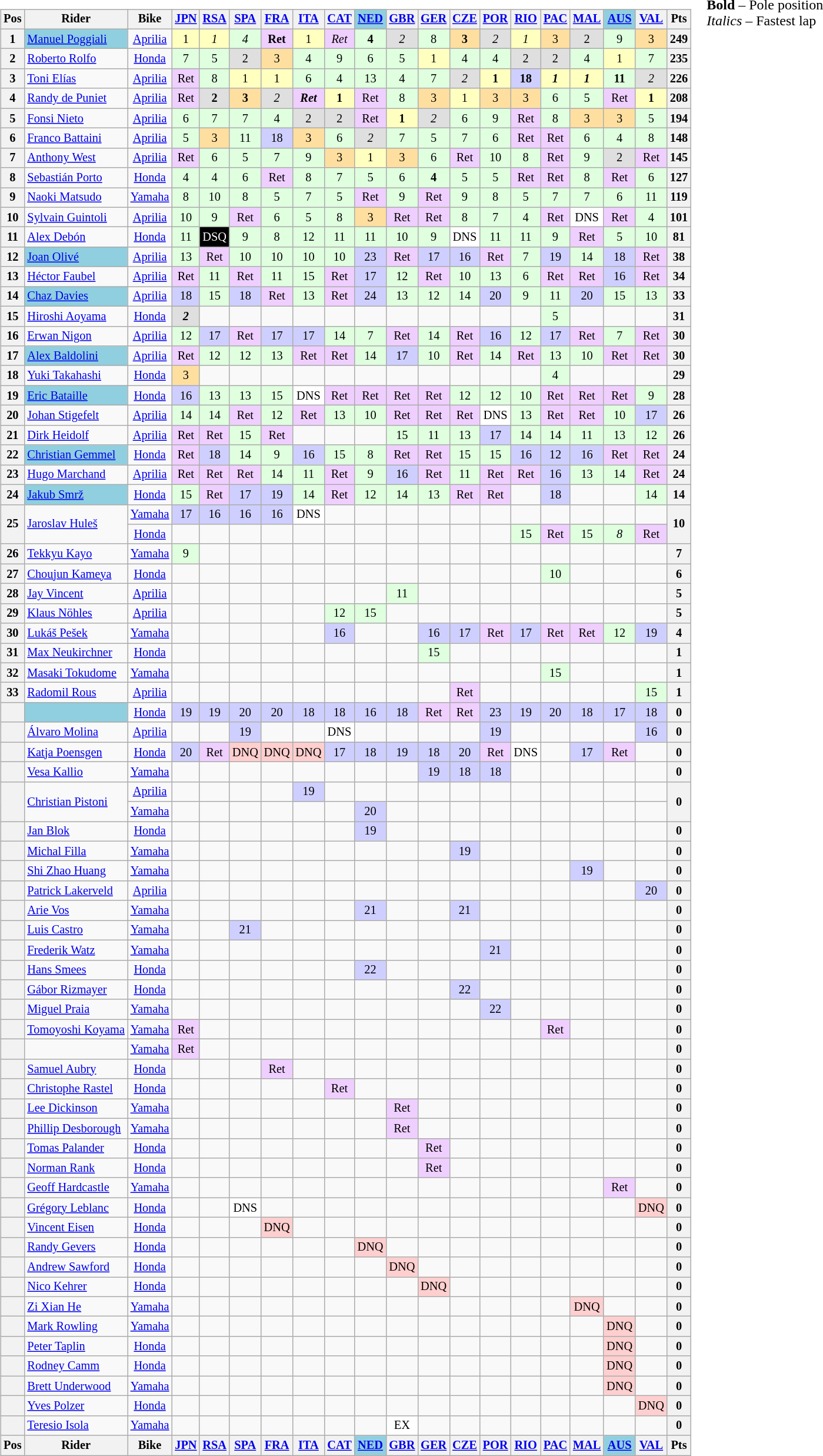<table>
<tr>
<td><br><table class="wikitable" style="font-size: 85%; text-align:center">
<tr valign="top">
<th valign="middle">Pos</th>
<th valign="middle">Rider</th>
<th valign="middle">Bike</th>
<th><a href='#'>JPN</a><br></th>
<th><a href='#'>RSA</a><br></th>
<th><a href='#'>SPA</a><br></th>
<th><a href='#'>FRA</a><br></th>
<th><a href='#'>ITA</a><br></th>
<th><a href='#'>CAT</a><br></th>
<th style="background:#8fcfdf"><a href='#'>NED</a><br></th>
<th><a href='#'>GBR</a><br></th>
<th><a href='#'>GER</a><br></th>
<th><a href='#'>CZE</a><br></th>
<th><a href='#'>POR</a><br></th>
<th><a href='#'>RIO</a><br></th>
<th><a href='#'>PAC</a><br></th>
<th><a href='#'>MAL</a><br></th>
<th style="background:#8fcfdf"><a href='#'>AUS</a><br></th>
<th><a href='#'>VAL</a><br></th>
<th valign="middle">Pts</th>
</tr>
<tr>
<th>1</th>
<td style="background:#8fcfdf;" align=left> <a href='#'>Manuel Poggiali</a></td>
<td><a href='#'>Aprilia</a></td>
<td style="background:#ffffbf;">1</td>
<td style="background:#ffffbf;"><em>1</em></td>
<td style="background:#dfffdf;"><em>4</em></td>
<td style="background:#efcfff;"><strong>Ret</strong></td>
<td style="background:#ffffbf;">1</td>
<td style="background:#efcfff;"><em>Ret</em></td>
<td style="background:#dfffdf;"><strong>4</strong></td>
<td style="background:#dfdfdf;"><em>2</em></td>
<td style="background:#dfffdf;">8</td>
<td style="background:#ffdf9f;"><strong>3</strong></td>
<td style="background:#dfdfdf;"><em>2</em></td>
<td style="background:#ffffbf;"><em>1</em></td>
<td style="background:#ffdf9f;">3</td>
<td style="background:#dfdfdf;">2</td>
<td style="background:#dfffdf;">9</td>
<td style="background:#ffdf9f;">3</td>
<th>249</th>
</tr>
<tr>
<th>2</th>
<td align="left"> <a href='#'>Roberto Rolfo</a></td>
<td><a href='#'>Honda</a></td>
<td style="background:#dfffdf;">7</td>
<td style="background:#dfffdf;">5</td>
<td style="background:#dfdfdf;">2</td>
<td style="background:#ffdf9f;">3</td>
<td style="background:#dfffdf;">4</td>
<td style="background:#dfffdf;">9</td>
<td style="background:#dfffdf;">6</td>
<td style="background:#dfffdf;">5</td>
<td style="background:#ffffbf;">1</td>
<td style="background:#dfffdf;">4</td>
<td style="background:#dfffdf;">4</td>
<td style="background:#dfdfdf;">2</td>
<td style="background:#dfdfdf;">2</td>
<td style="background:#dfffdf;">4</td>
<td style="background:#ffffbf;">1</td>
<td style="background:#dfffdf;">7</td>
<th>235</th>
</tr>
<tr>
<th>3</th>
<td align=left> <a href='#'>Toni Elías</a></td>
<td><a href='#'>Aprilia</a></td>
<td style="background:#efcfff;">Ret</td>
<td style="background:#dfffdf;">8</td>
<td style="background:#ffffbf;">1</td>
<td style="background:#ffffbf;">1</td>
<td style="background:#dfffdf;">6</td>
<td style="background:#dfffdf;">4</td>
<td style="background:#dfffdf;">13</td>
<td style="background:#dfffdf;">4</td>
<td style="background:#dfffdf;">7</td>
<td style="background:#dfdfdf;"><em>2</em></td>
<td style="background:#ffffbf;"><strong>1</strong></td>
<td style="background:#cfcfff;"><strong>18</strong></td>
<td style="background:#ffffbf;"><strong><em>1</em></strong></td>
<td style="background:#ffffbf;"><strong><em>1</em></strong></td>
<td style="background:#dfffdf;"><strong>11</strong></td>
<td style="background:#dfdfdf;"><em>2</em></td>
<th>226</th>
</tr>
<tr>
<th>4</th>
<td align="left"> <a href='#'>Randy de Puniet</a></td>
<td><a href='#'>Aprilia</a></td>
<td style="background:#efcfff;">Ret</td>
<td style="background:#dfdfdf;"><strong>2</strong></td>
<td style="background:#ffdf9f;"><strong>3</strong></td>
<td style="background:#dfdfdf;"><em>2</em></td>
<td style="background:#efcfff;"><strong><em>Ret</em></strong></td>
<td style="background:#ffffbf;"><strong>1</strong></td>
<td style="background:#efcfff;">Ret</td>
<td style="background:#dfffdf;">8</td>
<td style="background:#ffdf9f;">3</td>
<td style="background:#ffffbf;">1</td>
<td style="background:#ffdf9f;">3</td>
<td style="background:#ffdf9f;">3</td>
<td style="background:#dfffdf;">6</td>
<td style="background:#dfffdf;">5</td>
<td style="background:#efcfff;">Ret</td>
<td style="background:#ffffbf;"><strong>1</strong></td>
<th>208</th>
</tr>
<tr>
<th>5</th>
<td align="left"> <a href='#'>Fonsi Nieto</a></td>
<td><a href='#'>Aprilia</a></td>
<td style="background:#dfffdf;">6</td>
<td style="background:#dfffdf;">7</td>
<td style="background:#dfffdf;">7</td>
<td style="background:#dfffdf;">4</td>
<td style="background:#dfdfdf;">2</td>
<td style="background:#dfdfdf;">2</td>
<td style="background:#efcfff;">Ret</td>
<td style="background:#ffffbf;"><strong>1</strong></td>
<td style="background:#dfdfdf;"><em>2</em></td>
<td style="background:#dfffdf;">6</td>
<td style="background:#dfffdf;">9</td>
<td style="background:#efcfff;">Ret</td>
<td style="background:#dfffdf;">8</td>
<td style="background:#ffdf9f;">3</td>
<td style="background:#ffdf9f;">3</td>
<td style="background:#dfffdf;">5</td>
<th>194</th>
</tr>
<tr>
<th>6</th>
<td align="left"> <a href='#'>Franco Battaini</a></td>
<td><a href='#'>Aprilia</a></td>
<td style="background:#dfffdf;">5</td>
<td style="background:#ffdf9f;">3</td>
<td style="background:#dfffdf;">11</td>
<td style="background:#cfcfff;">18</td>
<td style="background:#ffdf9f;">3</td>
<td style="background:#dfffdf;">6</td>
<td style="background:#dfdfdf;"><em>2</em></td>
<td style="background:#dfffdf;">7</td>
<td style="background:#dfffdf;">5</td>
<td style="background:#dfffdf;">7</td>
<td style="background:#dfffdf;">6</td>
<td style="background:#efcfff;">Ret</td>
<td style="background:#efcfff;">Ret</td>
<td style="background:#dfffdf;">6</td>
<td style="background:#dfffdf;">4</td>
<td style="background:#dfffdf;">8</td>
<th>148</th>
</tr>
<tr>
<th>7</th>
<td align="left"> <a href='#'>Anthony West</a></td>
<td><a href='#'>Aprilia</a></td>
<td style="background:#efcfff;">Ret</td>
<td style="background:#dfffdf;">6</td>
<td style="background:#dfffdf;">5</td>
<td style="background:#dfffdf;">7</td>
<td style="background:#dfffdf;">9</td>
<td style="background:#ffdf9f;">3</td>
<td style="background:#ffffbf;">1</td>
<td style="background:#ffdf9f;">3</td>
<td style="background:#dfffdf;">6</td>
<td style="background:#efcfff;">Ret</td>
<td style="background:#dfffdf;">10</td>
<td style="background:#dfffdf;">8</td>
<td style="background:#efcfff;">Ret</td>
<td style="background:#dfffdf;">9</td>
<td style="background:#dfdfdf;">2</td>
<td style="background:#efcfff;">Ret</td>
<th>145</th>
</tr>
<tr>
<th>8</th>
<td align="left"> <a href='#'>Sebastián Porto</a></td>
<td><a href='#'>Honda</a></td>
<td style="background:#dfffdf;">4</td>
<td style="background:#dfffdf;">4</td>
<td style="background:#dfffdf;">6</td>
<td style="background:#efcfff;">Ret</td>
<td style="background:#dfffdf;">8</td>
<td style="background:#dfffdf;">7</td>
<td style="background:#dfffdf;">5</td>
<td style="background:#dfffdf;">6</td>
<td style="background:#dfffdf;"><strong>4</strong></td>
<td style="background:#dfffdf;">5</td>
<td style="background:#dfffdf;">5</td>
<td style="background:#efcfff;">Ret</td>
<td style="background:#efcfff;">Ret</td>
<td style="background:#dfffdf;">8</td>
<td style="background:#efcfff;">Ret</td>
<td style="background:#dfffdf;">6</td>
<th>127</th>
</tr>
<tr>
<th>9</th>
<td align="left"> <a href='#'>Naoki Matsudo</a></td>
<td><a href='#'>Yamaha</a></td>
<td style="background:#dfffdf;">8</td>
<td style="background:#dfffdf;">10</td>
<td style="background:#dfffdf;">8</td>
<td style="background:#dfffdf;">5</td>
<td style="background:#dfffdf;">7</td>
<td style="background:#dfffdf;">5</td>
<td style="background:#efcfff;">Ret</td>
<td style="background:#dfffdf;">9</td>
<td style="background:#efcfff;">Ret</td>
<td style="background:#dfffdf;">9</td>
<td style="background:#dfffdf;">8</td>
<td style="background:#dfffdf;">5</td>
<td style="background:#dfffdf;">7</td>
<td style="background:#dfffdf;">7</td>
<td style="background:#dfffdf;">6</td>
<td style="background:#dfffdf;">11</td>
<th>119</th>
</tr>
<tr>
<th>10</th>
<td align="left"> <a href='#'>Sylvain Guintoli</a></td>
<td><a href='#'>Aprilia</a></td>
<td style="background:#dfffdf;">10</td>
<td style="background:#dfffdf;">9</td>
<td style="background:#efcfff;">Ret</td>
<td style="background:#dfffdf;">6</td>
<td style="background:#dfffdf;">5</td>
<td style="background:#dfffdf;">8</td>
<td style="background:#ffdf9f;">3</td>
<td style="background:#efcfff;">Ret</td>
<td style="background:#efcfff;">Ret</td>
<td style="background:#dfffdf;">8</td>
<td style="background:#dfffdf;">7</td>
<td style="background:#dfffdf;">4</td>
<td style="background:#efcfff;">Ret</td>
<td style="background:#fff;">DNS</td>
<td style="background:#efcfff;">Ret</td>
<td style="background:#dfffdf;">4</td>
<th>101</th>
</tr>
<tr>
<th>11</th>
<td align=left> <a href='#'>Alex Debón</a></td>
<td><a href='#'>Honda</a></td>
<td style="background:#dfffdf;">11</td>
<td style="background:#000; color:#fff;">DSQ</td>
<td style="background:#dfffdf;">9</td>
<td style="background:#dfffdf;">8</td>
<td style="background:#dfffdf;">12</td>
<td style="background:#dfffdf;">11</td>
<td style="background:#dfffdf;">11</td>
<td style="background:#dfffdf;">10</td>
<td style="background:#dfffdf;">9</td>
<td style="background:#fff;">DNS</td>
<td style="background:#dfffdf;">11</td>
<td style="background:#dfffdf;">11</td>
<td style="background:#dfffdf;">9</td>
<td style="background:#efcfff;">Ret</td>
<td style="background:#dfffdf;">5</td>
<td style="background:#dfffdf;">10</td>
<th>81</th>
</tr>
<tr>
<th>12</th>
<td style="background:#8fcfdf;" align=left> <a href='#'>Joan Olivé</a></td>
<td><a href='#'>Aprilia</a></td>
<td style="background:#dfffdf;">13</td>
<td style="background:#efcfff;">Ret</td>
<td style="background:#dfffdf;">10</td>
<td style="background:#dfffdf;">10</td>
<td style="background:#dfffdf;">10</td>
<td style="background:#dfffdf;">10</td>
<td style="background:#cfcfff;">23</td>
<td style="background:#efcfff;">Ret</td>
<td style="background:#cfcfff;">17</td>
<td style="background:#cfcfff;">16</td>
<td style="background:#efcfff;">Ret</td>
<td style="background:#dfffdf;">7</td>
<td style="background:#cfcfff;">19</td>
<td style="background:#dfffdf;">14</td>
<td style="background:#cfcfff;">18</td>
<td style="background:#efcfff;">Ret</td>
<th>38</th>
</tr>
<tr>
<th>13</th>
<td align="left"> <a href='#'>Héctor Faubel</a></td>
<td><a href='#'>Aprilia</a></td>
<td style="background:#efcfff;">Ret</td>
<td style="background:#dfffdf;">11</td>
<td style="background:#efcfff;">Ret</td>
<td style="background:#dfffdf;">11</td>
<td style="background:#dfffdf;">15</td>
<td style="background:#efcfff;">Ret</td>
<td style="background:#cfcfff;">17</td>
<td style="background:#dfffdf;">12</td>
<td style="background:#efcfff;">Ret</td>
<td style="background:#dfffdf;">10</td>
<td style="background:#dfffdf;">13</td>
<td style="background:#dfffdf;">6</td>
<td style="background:#efcfff;">Ret</td>
<td style="background:#efcfff;">Ret</td>
<td style="background:#cfcfff;">16</td>
<td style="background:#efcfff;">Ret</td>
<th>34</th>
</tr>
<tr>
<th>14</th>
<td style="background:#8fcfdf;" align=left> <a href='#'>Chaz Davies</a></td>
<td><a href='#'>Aprilia</a></td>
<td style="background:#cfcfff;">18</td>
<td style="background:#dfffdf;">15</td>
<td style="background:#cfcfff;">18</td>
<td style="background:#efcfff;">Ret</td>
<td style="background:#dfffdf;">13</td>
<td style="background:#efcfff;">Ret</td>
<td style="background:#cfcfff;">24</td>
<td style="background:#dfffdf;">13</td>
<td style="background:#dfffdf;">12</td>
<td style="background:#dfffdf;">14</td>
<td style="background:#cfcfff;">20</td>
<td style="background:#dfffdf;">9</td>
<td style="background:#dfffdf;">11</td>
<td style="background:#cfcfff;">20</td>
<td style="background:#dfffdf;">15</td>
<td style="background:#dfffdf;">13</td>
<th>33</th>
</tr>
<tr>
<th>15</th>
<td align="left"> <a href='#'>Hiroshi Aoyama</a></td>
<td><a href='#'>Honda</a></td>
<td style="background:#dfdfdf;"><strong><em>2</em></strong></td>
<td></td>
<td></td>
<td></td>
<td></td>
<td></td>
<td></td>
<td></td>
<td></td>
<td></td>
<td></td>
<td></td>
<td style="background:#dfffdf;">5</td>
<td></td>
<td></td>
<td></td>
<th>31</th>
</tr>
<tr>
<th>16</th>
<td align="left"> <a href='#'>Erwan Nigon</a></td>
<td><a href='#'>Aprilia</a></td>
<td style="background:#dfffdf;">12</td>
<td style="background:#cfcfff;">17</td>
<td style="background:#efcfff;">Ret</td>
<td style="background:#cfcfff;">17</td>
<td style="background:#cfcfff;">17</td>
<td style="background:#dfffdf;">14</td>
<td style="background:#dfffdf;">7</td>
<td style="background:#efcfff;">Ret</td>
<td style="background:#dfffdf;">14</td>
<td style="background:#efcfff;">Ret</td>
<td style="background:#cfcfff;">16</td>
<td style="background:#dfffdf;">12</td>
<td style="background:#cfcfff;">17</td>
<td style="background:#efcfff;">Ret</td>
<td style="background:#dfffdf;">7</td>
<td style="background:#efcfff;">Ret</td>
<th>30</th>
</tr>
<tr>
<th>17</th>
<td style="background:#8fcfdf;" align=left> <a href='#'>Alex Baldolini</a></td>
<td><a href='#'>Aprilia</a></td>
<td style="background:#efcfff;">Ret</td>
<td style="background:#dfffdf;">12</td>
<td style="background:#dfffdf;">12</td>
<td style="background:#dfffdf;">13</td>
<td style="background:#efcfff;">Ret</td>
<td style="background:#efcfff;">Ret</td>
<td style="background:#dfffdf;">14</td>
<td style="background:#cfcfff;">17</td>
<td style="background:#dfffdf;">10</td>
<td style="background:#efcfff;">Ret</td>
<td style="background:#dfffdf;">14</td>
<td style="background:#efcfff;">Ret</td>
<td style="background:#dfffdf;">13</td>
<td style="background:#dfffdf;">10</td>
<td style="background:#efcfff;">Ret</td>
<td style="background:#efcfff;">Ret</td>
<th>30</th>
</tr>
<tr>
<th>18</th>
<td align="left"> <a href='#'>Yuki Takahashi</a></td>
<td><a href='#'>Honda</a></td>
<td style="background:#ffdf9f;">3</td>
<td></td>
<td></td>
<td></td>
<td></td>
<td></td>
<td></td>
<td></td>
<td></td>
<td></td>
<td></td>
<td></td>
<td style="background:#dfffdf;">4</td>
<td></td>
<td></td>
<td></td>
<th>29</th>
</tr>
<tr>
<th>19</th>
<td style="background:#8fcfdf;" align=left> <a href='#'>Eric Bataille</a></td>
<td><a href='#'>Honda</a></td>
<td style="background:#cfcfff;">16</td>
<td style="background:#dfffdf;">13</td>
<td style="background:#dfffdf;">13</td>
<td style="background:#dfffdf;">15</td>
<td style="background:#ffffff;">DNS</td>
<td style="background:#efcfff;">Ret</td>
<td style="background:#efcfff;">Ret</td>
<td style="background:#efcfff;">Ret</td>
<td style="background:#efcfff;">Ret</td>
<td style="background:#dfffdf;">12</td>
<td style="background:#dfffdf;">12</td>
<td style="background:#dfffdf;">10</td>
<td style="background:#efcfff;">Ret</td>
<td style="background:#efcfff;">Ret</td>
<td style="background:#efcfff;">Ret</td>
<td style="background:#dfffdf;">9</td>
<th>28</th>
</tr>
<tr>
<th>20</th>
<td align="left"> <a href='#'>Johan Stigefelt</a></td>
<td><a href='#'>Aprilia</a></td>
<td style="background:#dfffdf;">14</td>
<td style="background:#dfffdf;">14</td>
<td style="background:#efcfff;">Ret</td>
<td style="background:#dfffdf;">12</td>
<td style="background:#efcfff;">Ret</td>
<td style="background:#dfffdf;">13</td>
<td style="background:#dfffdf;">10</td>
<td style="background:#efcfff;">Ret</td>
<td style="background:#efcfff;">Ret</td>
<td style="background:#efcfff;">Ret</td>
<td style="background:#ffffff;">DNS</td>
<td style="background:#dfffdf;">13</td>
<td style="background:#efcfff;">Ret</td>
<td style="background:#efcfff;">Ret</td>
<td style="background:#dfffdf;">10</td>
<td style="background:#cfcfff;">17</td>
<th>26</th>
</tr>
<tr>
<th>21</th>
<td align="left"> <a href='#'>Dirk Heidolf</a></td>
<td><a href='#'>Aprilia</a></td>
<td style="background:#efcfff;">Ret</td>
<td style="background:#efcfff;">Ret</td>
<td style="background:#dfffdf;">15</td>
<td style="background:#efcfff;">Ret</td>
<td></td>
<td></td>
<td></td>
<td style="background:#dfffdf;">15</td>
<td style="background:#dfffdf;">11</td>
<td style="background:#dfffdf;">13</td>
<td style="background:#cfcfff;">17</td>
<td style="background:#dfffdf;">14</td>
<td style="background:#dfffdf;">14</td>
<td style="background:#dfffdf;">11</td>
<td style="background:#dfffdf;">13</td>
<td style="background:#dfffdf;">12</td>
<th>26</th>
</tr>
<tr>
<th>22</th>
<td style="background:#8fcfdf;" align=left> <a href='#'>Christian Gemmel</a></td>
<td><a href='#'>Honda</a></td>
<td style="background:#efcfff;">Ret</td>
<td style="background:#cfcfff;">18</td>
<td style="background:#dfffdf;">14</td>
<td style="background:#dfffdf;">9</td>
<td style="background:#cfcfff;">16</td>
<td style="background:#dfffdf;">15</td>
<td style="background:#dfffdf;">8</td>
<td style="background:#efcfff;">Ret</td>
<td style="background:#efcfff;">Ret</td>
<td style="background:#dfffdf;">15</td>
<td style="background:#dfffdf;">15</td>
<td style="background:#cfcfff;">16</td>
<td style="background:#cfcfff;">12</td>
<td style="background:#cfcfff;">16</td>
<td style="background:#efcfff;">Ret</td>
<td style="background:#efcfff;">Ret</td>
<th>24</th>
</tr>
<tr>
<th>23</th>
<td align="left"> <a href='#'>Hugo Marchand</a></td>
<td><a href='#'>Aprilia</a></td>
<td style="background:#efcfff;">Ret</td>
<td style="background:#efcfff;">Ret</td>
<td style="background:#efcfff;">Ret</td>
<td style="background:#dfffdf;">14</td>
<td style="background:#dfffdf;">11</td>
<td style="background:#efcfff;">Ret</td>
<td style="background:#dfffdf;">9</td>
<td style="background:#cfcfff;">16</td>
<td style="background:#efcfff;">Ret</td>
<td style="background:#dfffdf;">11</td>
<td style="background:#efcfff;">Ret</td>
<td style="background:#efcfff;">Ret</td>
<td style="background:#cfcfff;">16</td>
<td style="background:#dfffdf;">13</td>
<td style="background:#dfffdf;">14</td>
<td style="background:#efcfff;">Ret</td>
<th>24</th>
</tr>
<tr>
<th>24</th>
<td style="background:#8fcfdf;" align=left> <a href='#'>Jakub Smrž</a></td>
<td><a href='#'>Honda</a></td>
<td style="background:#dfffdf;">15</td>
<td style="background:#efcfff;">Ret</td>
<td style="background:#cfcfff;">17</td>
<td style="background:#cfcfff;">19</td>
<td style="background:#dfffdf;">14</td>
<td style="background:#efcfff;">Ret</td>
<td style="background:#dfffdf;">12</td>
<td style="background:#dfffdf;">14</td>
<td style="background:#dfffdf;">13</td>
<td style="background:#efcfff;">Ret</td>
<td style="background:#efcfff;">Ret</td>
<td></td>
<td style="background:#cfcfff;">18</td>
<td></td>
<td></td>
<td style="background:#dfffdf;">14</td>
<th>14</th>
</tr>
<tr>
<th rowspan=2>25</th>
<td rowspan="2" align=left> <a href='#'>Jaroslav Huleš</a></td>
<td><a href='#'>Yamaha</a></td>
<td style="background:#cfcfff;">17</td>
<td style="background:#cfcfff;">16</td>
<td style="background:#cfcfff;">16</td>
<td style="background:#cfcfff;">16</td>
<td style="background:#fff;">DNS</td>
<td></td>
<td></td>
<td></td>
<td></td>
<td></td>
<td></td>
<td></td>
<td></td>
<td></td>
<td></td>
<td></td>
<th rowspan=2>10</th>
</tr>
<tr>
<td><a href='#'>Honda</a></td>
<td></td>
<td></td>
<td></td>
<td></td>
<td></td>
<td></td>
<td></td>
<td></td>
<td></td>
<td></td>
<td></td>
<td style="background:#dfffdf;">15</td>
<td style="background:#efcfff;">Ret</td>
<td style="background:#dfffdf;">15</td>
<td style="background:#dfffdf;"><em>8</em></td>
<td style="background:#efcfff;">Ret</td>
</tr>
<tr>
<th>26</th>
<td align="left"> <a href='#'>Tekkyu Kayo</a></td>
<td><a href='#'>Yamaha</a></td>
<td style="background:#dfffdf;">9</td>
<td></td>
<td></td>
<td></td>
<td></td>
<td></td>
<td></td>
<td></td>
<td></td>
<td></td>
<td></td>
<td></td>
<td></td>
<td></td>
<td></td>
<td></td>
<th>7</th>
</tr>
<tr>
<th>27</th>
<td align=left> <a href='#'>Choujun Kameya</a></td>
<td><a href='#'>Honda</a></td>
<td></td>
<td></td>
<td></td>
<td></td>
<td></td>
<td></td>
<td></td>
<td></td>
<td></td>
<td></td>
<td></td>
<td></td>
<td style="background:#dfffdf;">10</td>
<td></td>
<td></td>
<td></td>
<th>6</th>
</tr>
<tr>
<th>28</th>
<td align="left"> <a href='#'>Jay Vincent</a></td>
<td><a href='#'>Aprilia</a></td>
<td></td>
<td></td>
<td></td>
<td></td>
<td></td>
<td></td>
<td></td>
<td style="background:#dfffdf;">11</td>
<td></td>
<td></td>
<td></td>
<td></td>
<td></td>
<td></td>
<td></td>
<td></td>
<th>5</th>
</tr>
<tr>
<th>29</th>
<td align=left> <a href='#'>Klaus Nöhles</a></td>
<td><a href='#'>Aprilia</a></td>
<td></td>
<td></td>
<td></td>
<td></td>
<td></td>
<td style="background:#dfffdf;">12</td>
<td style="background:#dfffdf;">15</td>
<td></td>
<td></td>
<td></td>
<td></td>
<td></td>
<td></td>
<td></td>
<td></td>
<td></td>
<th>5</th>
</tr>
<tr>
<th>30</th>
<td align="left"> <a href='#'>Lukáš Pešek</a></td>
<td><a href='#'>Yamaha</a></td>
<td></td>
<td></td>
<td></td>
<td></td>
<td></td>
<td style="background:#cfcfff;">16</td>
<td></td>
<td></td>
<td style="background:#cfcfff;">16</td>
<td style="background:#cfcfff;">17</td>
<td style="background:#efcfff;">Ret</td>
<td style="background:#cfcfff;">17</td>
<td style="background:#efcfff;">Ret</td>
<td style="background:#efcfff;">Ret</td>
<td style="background:#dfffdf;">12</td>
<td style="background:#cfcfff;">19</td>
<th>4</th>
</tr>
<tr>
<th>31</th>
<td align=left> <a href='#'>Max Neukirchner</a></td>
<td><a href='#'>Honda</a></td>
<td></td>
<td></td>
<td></td>
<td></td>
<td></td>
<td></td>
<td></td>
<td></td>
<td style="background:#dfffdf;">15</td>
<td></td>
<td></td>
<td></td>
<td></td>
<td></td>
<td></td>
<td></td>
<th>1</th>
</tr>
<tr>
<th>32</th>
<td align=left> <a href='#'>Masaki Tokudome</a></td>
<td><a href='#'>Yamaha</a></td>
<td></td>
<td></td>
<td></td>
<td></td>
<td></td>
<td></td>
<td></td>
<td></td>
<td></td>
<td></td>
<td></td>
<td></td>
<td style="background:#dfffdf;">15</td>
<td></td>
<td></td>
<td></td>
<th>1</th>
</tr>
<tr>
<th>33</th>
<td align=left> <a href='#'>Radomil Rous</a></td>
<td><a href='#'>Aprilia</a></td>
<td></td>
<td></td>
<td></td>
<td></td>
<td></td>
<td></td>
<td></td>
<td></td>
<td></td>
<td style="background:#efcfff;">Ret</td>
<td></td>
<td></td>
<td></td>
<td></td>
<td></td>
<td style="background:#dfffdf;">15</td>
<th>1</th>
</tr>
<tr>
<th></th>
<td style="background:#8fcfdf;" align=left></td>
<td><a href='#'>Honda</a></td>
<td style="background:#cfcfff;">19</td>
<td style="background:#cfcfff;">19</td>
<td style="background:#cfcfff;">20</td>
<td style="background:#cfcfff;">20</td>
<td style="background:#cfcfff;">18</td>
<td style="background:#cfcfff;">18</td>
<td style="background:#cfcfff;">16</td>
<td style="background:#cfcfff;">18</td>
<td style="background:#efcfff;">Ret</td>
<td style="background:#efcfff;">Ret</td>
<td style="background:#cfcfff;">23</td>
<td style="background:#cfcfff;">19</td>
<td style="background:#cfcfff;">20</td>
<td style="background:#cfcfff;">18</td>
<td style="background:#cfcfff;">17</td>
<td style="background:#cfcfff;">18</td>
<th>0</th>
</tr>
<tr>
<th></th>
<td align=left> <a href='#'>Álvaro Molina</a></td>
<td><a href='#'>Aprilia</a></td>
<td></td>
<td></td>
<td style="background:#cfcfff;">19</td>
<td></td>
<td></td>
<td style="background:#fff;">DNS</td>
<td></td>
<td></td>
<td></td>
<td></td>
<td style="background:#cfcfff;">19</td>
<td></td>
<td></td>
<td></td>
<td></td>
<td style="background:#cfcfff;">16</td>
<th>0</th>
</tr>
<tr>
<th></th>
<td align=left> <a href='#'>Katja Poensgen</a></td>
<td><a href='#'>Honda</a></td>
<td style="background:#cfcfff;">20</td>
<td style="background:#efcfff;">Ret</td>
<td style="background:#ffcfcf;">DNQ</td>
<td style="background:#ffcfcf;">DNQ</td>
<td style="background:#ffcfcf;">DNQ</td>
<td style="background:#cfcfff;">17</td>
<td style="background:#cfcfff;">18</td>
<td style="background:#cfcfff;">19</td>
<td style="background:#cfcfff;">18</td>
<td style="background:#cfcfff;">20</td>
<td style="background:#efcfff;">Ret</td>
<td style="background:#fff;">DNS</td>
<td></td>
<td style="background:#cfcfff;">17</td>
<td style="background:#efcfff;">Ret</td>
<td></td>
<th>0</th>
</tr>
<tr>
<th></th>
<td align=left> <a href='#'>Vesa Kallio</a></td>
<td><a href='#'>Yamaha</a></td>
<td></td>
<td></td>
<td></td>
<td></td>
<td></td>
<td></td>
<td></td>
<td></td>
<td style="background:#cfcfff;">19</td>
<td style="background:#cfcfff;">18</td>
<td style="background:#cfcfff;">18</td>
<td></td>
<td></td>
<td></td>
<td></td>
<td></td>
<th>0</th>
</tr>
<tr>
<th rowspan=2></th>
<td rowspan="2" align=left> <a href='#'>Christian Pistoni</a></td>
<td><a href='#'>Aprilia</a></td>
<td></td>
<td></td>
<td></td>
<td></td>
<td style="background:#cfcfff;">19</td>
<td></td>
<td></td>
<td></td>
<td></td>
<td></td>
<td></td>
<td></td>
<td></td>
<td></td>
<td></td>
<td></td>
<th rowspan=2>0</th>
</tr>
<tr>
<td><a href='#'>Yamaha</a></td>
<td></td>
<td></td>
<td></td>
<td></td>
<td></td>
<td></td>
<td style="background:#cfcfff;">20</td>
<td></td>
<td></td>
<td></td>
<td></td>
<td></td>
<td></td>
<td></td>
<td></td>
<td></td>
</tr>
<tr>
<th></th>
<td align=left> <a href='#'>Jan Blok</a></td>
<td><a href='#'>Honda</a></td>
<td></td>
<td></td>
<td></td>
<td></td>
<td></td>
<td></td>
<td style="background:#cfcfff;">19</td>
<td></td>
<td></td>
<td></td>
<td></td>
<td></td>
<td></td>
<td></td>
<td></td>
<td></td>
<th>0</th>
</tr>
<tr>
<th></th>
<td align=left> <a href='#'>Michal Filla</a></td>
<td><a href='#'>Yamaha</a></td>
<td></td>
<td></td>
<td></td>
<td></td>
<td></td>
<td></td>
<td></td>
<td></td>
<td></td>
<td style="background:#cfcfff;">19</td>
<td></td>
<td></td>
<td></td>
<td></td>
<td></td>
<td></td>
<th>0</th>
</tr>
<tr>
<th></th>
<td align=left> <a href='#'>Shi Zhao Huang</a></td>
<td><a href='#'>Yamaha</a></td>
<td></td>
<td></td>
<td></td>
<td></td>
<td></td>
<td></td>
<td></td>
<td></td>
<td></td>
<td></td>
<td></td>
<td></td>
<td></td>
<td style="background:#cfcfff;">19</td>
<td></td>
<td></td>
<th>0</th>
</tr>
<tr>
<th></th>
<td align=left> <a href='#'>Patrick Lakerveld</a></td>
<td><a href='#'>Aprilia</a></td>
<td></td>
<td></td>
<td></td>
<td></td>
<td></td>
<td></td>
<td></td>
<td></td>
<td></td>
<td></td>
<td></td>
<td></td>
<td></td>
<td></td>
<td></td>
<td style="background:#cfcfff;">20</td>
<th>0</th>
</tr>
<tr>
<th></th>
<td align=left> <a href='#'>Arie Vos</a></td>
<td><a href='#'>Yamaha</a></td>
<td></td>
<td></td>
<td></td>
<td></td>
<td></td>
<td></td>
<td style="background:#cfcfff;">21</td>
<td></td>
<td></td>
<td style="background:#cfcfff;">21</td>
<td></td>
<td></td>
<td></td>
<td></td>
<td></td>
<td></td>
<th>0</th>
</tr>
<tr>
<th></th>
<td align=left> <a href='#'>Luis Castro</a></td>
<td><a href='#'>Yamaha</a></td>
<td></td>
<td></td>
<td style="background:#cfcfff;">21</td>
<td></td>
<td></td>
<td></td>
<td></td>
<td></td>
<td></td>
<td></td>
<td></td>
<td></td>
<td></td>
<td></td>
<td></td>
<td></td>
<th>0</th>
</tr>
<tr>
<th></th>
<td align=left> <a href='#'>Frederik Watz</a></td>
<td><a href='#'>Yamaha</a></td>
<td></td>
<td></td>
<td></td>
<td></td>
<td></td>
<td></td>
<td></td>
<td></td>
<td></td>
<td></td>
<td style="background:#cfcfff;">21</td>
<td></td>
<td></td>
<td></td>
<td></td>
<td></td>
<th>0</th>
</tr>
<tr>
<th></th>
<td align=left> <a href='#'>Hans Smees</a></td>
<td><a href='#'>Honda</a></td>
<td></td>
<td></td>
<td></td>
<td></td>
<td></td>
<td></td>
<td style="background:#cfcfff;">22</td>
<td></td>
<td></td>
<td></td>
<td></td>
<td></td>
<td></td>
<td></td>
<td></td>
<td></td>
<th>0</th>
</tr>
<tr>
<th></th>
<td align=left> <a href='#'>Gábor Rizmayer</a></td>
<td><a href='#'>Honda</a></td>
<td></td>
<td></td>
<td></td>
<td></td>
<td></td>
<td></td>
<td></td>
<td></td>
<td></td>
<td style="background:#cfcfff;">22</td>
<td></td>
<td></td>
<td></td>
<td></td>
<td></td>
<td></td>
<th>0</th>
</tr>
<tr>
<th></th>
<td align=left> <a href='#'>Miguel Praia</a></td>
<td><a href='#'>Yamaha</a></td>
<td></td>
<td></td>
<td></td>
<td></td>
<td></td>
<td></td>
<td></td>
<td></td>
<td></td>
<td></td>
<td style="background:#cfcfff;">22</td>
<td></td>
<td></td>
<td></td>
<td></td>
<td></td>
<th>0</th>
</tr>
<tr>
<th></th>
<td align=left> <a href='#'>Tomoyoshi Koyama</a></td>
<td><a href='#'>Yamaha</a></td>
<td style="background:#efcfff;">Ret</td>
<td></td>
<td></td>
<td></td>
<td></td>
<td></td>
<td></td>
<td></td>
<td></td>
<td></td>
<td></td>
<td></td>
<td style="background:#efcfff;">Ret</td>
<td></td>
<td></td>
<td></td>
<th>0</th>
</tr>
<tr>
<th></th>
<td align=left></td>
<td><a href='#'>Yamaha</a></td>
<td style="background:#efcfff;">Ret</td>
<td></td>
<td></td>
<td></td>
<td></td>
<td></td>
<td></td>
<td></td>
<td></td>
<td></td>
<td></td>
<td></td>
<td></td>
<td></td>
<td></td>
<td></td>
<th>0</th>
</tr>
<tr>
<th></th>
<td align=left> <a href='#'>Samuel Aubry</a></td>
<td><a href='#'>Honda</a></td>
<td></td>
<td></td>
<td></td>
<td style="background:#efcfff;">Ret</td>
<td></td>
<td></td>
<td></td>
<td></td>
<td></td>
<td></td>
<td></td>
<td></td>
<td></td>
<td></td>
<td></td>
<td></td>
<th>0</th>
</tr>
<tr>
<th></th>
<td align=left> <a href='#'>Christophe Rastel</a></td>
<td><a href='#'>Honda</a></td>
<td></td>
<td></td>
<td></td>
<td></td>
<td></td>
<td style="background:#efcfff;">Ret</td>
<td></td>
<td></td>
<td></td>
<td></td>
<td></td>
<td></td>
<td></td>
<td></td>
<td></td>
<td></td>
<th>0</th>
</tr>
<tr>
<th></th>
<td align=left> <a href='#'>Lee Dickinson</a></td>
<td><a href='#'>Yamaha</a></td>
<td></td>
<td></td>
<td></td>
<td></td>
<td></td>
<td></td>
<td></td>
<td style="background:#efcfff;">Ret</td>
<td></td>
<td></td>
<td></td>
<td></td>
<td></td>
<td></td>
<td></td>
<td></td>
<th>0</th>
</tr>
<tr>
<th></th>
<td align=left> <a href='#'>Phillip Desborough</a></td>
<td><a href='#'>Yamaha</a></td>
<td></td>
<td></td>
<td></td>
<td></td>
<td></td>
<td></td>
<td></td>
<td style="background:#efcfff;">Ret</td>
<td></td>
<td></td>
<td></td>
<td></td>
<td></td>
<td></td>
<td></td>
<td></td>
<th>0</th>
</tr>
<tr>
<th></th>
<td align=left> <a href='#'>Tomas Palander</a></td>
<td><a href='#'>Honda</a></td>
<td></td>
<td></td>
<td></td>
<td></td>
<td></td>
<td></td>
<td></td>
<td></td>
<td style="background:#efcfff;">Ret</td>
<td></td>
<td></td>
<td></td>
<td></td>
<td></td>
<td></td>
<td></td>
<th>0</th>
</tr>
<tr>
<th></th>
<td align=left> <a href='#'>Norman Rank</a></td>
<td><a href='#'>Honda</a></td>
<td></td>
<td></td>
<td></td>
<td></td>
<td></td>
<td></td>
<td></td>
<td></td>
<td style="background:#efcfff;">Ret</td>
<td></td>
<td></td>
<td></td>
<td></td>
<td></td>
<td></td>
<td></td>
<th>0</th>
</tr>
<tr>
<th></th>
<td align=left> <a href='#'>Geoff Hardcastle</a></td>
<td><a href='#'>Yamaha</a></td>
<td></td>
<td></td>
<td></td>
<td></td>
<td></td>
<td></td>
<td></td>
<td></td>
<td></td>
<td></td>
<td></td>
<td></td>
<td></td>
<td></td>
<td style="background:#efcfff;">Ret</td>
<td></td>
<th>0</th>
</tr>
<tr>
<th></th>
<td align=left> <a href='#'>Grégory Leblanc</a></td>
<td><a href='#'>Honda</a></td>
<td></td>
<td></td>
<td style="background:#fff;">DNS</td>
<td></td>
<td></td>
<td></td>
<td></td>
<td></td>
<td></td>
<td></td>
<td></td>
<td></td>
<td></td>
<td></td>
<td></td>
<td style="background:#ffcfcf;">DNQ</td>
<th>0</th>
</tr>
<tr>
<th></th>
<td align=left> <a href='#'>Vincent Eisen</a></td>
<td><a href='#'>Honda</a></td>
<td></td>
<td></td>
<td></td>
<td style="background:#ffcfcf;">DNQ</td>
<td></td>
<td></td>
<td></td>
<td></td>
<td></td>
<td></td>
<td></td>
<td></td>
<td></td>
<td></td>
<td></td>
<td></td>
<th>0</th>
</tr>
<tr>
<th></th>
<td align=left> <a href='#'>Randy Gevers</a></td>
<td><a href='#'>Honda</a></td>
<td></td>
<td></td>
<td></td>
<td></td>
<td></td>
<td></td>
<td style="background:#ffcfcf;">DNQ</td>
<td></td>
<td></td>
<td></td>
<td></td>
<td></td>
<td></td>
<td></td>
<td></td>
<td></td>
<th>0</th>
</tr>
<tr>
<th></th>
<td align=left> <a href='#'>Andrew Sawford</a></td>
<td><a href='#'>Honda</a></td>
<td></td>
<td></td>
<td></td>
<td></td>
<td></td>
<td></td>
<td></td>
<td style="background:#ffcfcf;">DNQ</td>
<td></td>
<td></td>
<td></td>
<td></td>
<td></td>
<td></td>
<td></td>
<td></td>
<th>0</th>
</tr>
<tr>
<th></th>
<td align=left> <a href='#'>Nico Kehrer</a></td>
<td><a href='#'>Honda</a></td>
<td></td>
<td></td>
<td></td>
<td></td>
<td></td>
<td></td>
<td></td>
<td></td>
<td style="background:#ffcfcf;">DNQ</td>
<td></td>
<td></td>
<td></td>
<td></td>
<td></td>
<td></td>
<td></td>
<th>0</th>
</tr>
<tr>
<th></th>
<td align=left> <a href='#'>Zi Xian He</a></td>
<td><a href='#'>Yamaha</a></td>
<td></td>
<td></td>
<td></td>
<td></td>
<td></td>
<td></td>
<td></td>
<td></td>
<td></td>
<td></td>
<td></td>
<td></td>
<td></td>
<td style="background:#ffcfcf;">DNQ</td>
<td></td>
<td></td>
<th>0</th>
</tr>
<tr>
<th></th>
<td align=left> <a href='#'>Mark Rowling</a></td>
<td><a href='#'>Yamaha</a></td>
<td></td>
<td></td>
<td></td>
<td></td>
<td></td>
<td></td>
<td></td>
<td></td>
<td></td>
<td></td>
<td></td>
<td></td>
<td></td>
<td></td>
<td style="background:#ffcfcf;">DNQ</td>
<td></td>
<th>0</th>
</tr>
<tr>
<th></th>
<td align=left> <a href='#'>Peter Taplin</a></td>
<td><a href='#'>Honda</a></td>
<td></td>
<td></td>
<td></td>
<td></td>
<td></td>
<td></td>
<td></td>
<td></td>
<td></td>
<td></td>
<td></td>
<td></td>
<td></td>
<td></td>
<td style="background:#ffcfcf;">DNQ</td>
<td></td>
<th>0</th>
</tr>
<tr>
<th></th>
<td align=left> <a href='#'>Rodney Camm</a></td>
<td><a href='#'>Honda</a></td>
<td></td>
<td></td>
<td></td>
<td></td>
<td></td>
<td></td>
<td></td>
<td></td>
<td></td>
<td></td>
<td></td>
<td></td>
<td></td>
<td></td>
<td style="background:#ffcfcf;">DNQ</td>
<td></td>
<th>0</th>
</tr>
<tr>
<th></th>
<td align=left> <a href='#'>Brett Underwood</a></td>
<td><a href='#'>Yamaha</a></td>
<td></td>
<td></td>
<td></td>
<td></td>
<td></td>
<td></td>
<td></td>
<td></td>
<td></td>
<td></td>
<td></td>
<td></td>
<td></td>
<td></td>
<td style="background:#ffcfcf;">DNQ</td>
<td></td>
<th>0</th>
</tr>
<tr>
<th></th>
<td align=left> <a href='#'>Yves Polzer</a></td>
<td><a href='#'>Honda</a></td>
<td></td>
<td></td>
<td></td>
<td></td>
<td></td>
<td></td>
<td></td>
<td></td>
<td></td>
<td></td>
<td></td>
<td></td>
<td></td>
<td></td>
<td></td>
<td style="background:#ffcfcf;">DNQ</td>
<th>0</th>
</tr>
<tr>
<th></th>
<td align=left> <a href='#'>Teresio Isola</a></td>
<td><a href='#'>Yamaha</a></td>
<td></td>
<td></td>
<td></td>
<td></td>
<td></td>
<td></td>
<td></td>
<td style="background:#fff;">EX</td>
<td></td>
<td></td>
<td></td>
<td></td>
<td></td>
<td></td>
<td></td>
<td></td>
<th>0</th>
</tr>
<tr>
<th valign="middle">Pos</th>
<th valign="middle">Rider</th>
<th valign="middle">Bike</th>
<th><a href='#'>JPN</a><br></th>
<th><a href='#'>RSA</a><br></th>
<th><a href='#'>SPA</a><br></th>
<th><a href='#'>FRA</a><br></th>
<th><a href='#'>ITA</a><br></th>
<th><a href='#'>CAT</a><br></th>
<th style="background:#8fcfdf"><a href='#'>NED</a><br></th>
<th><a href='#'>GBR</a><br></th>
<th><a href='#'>GER</a><br></th>
<th><a href='#'>CZE</a><br></th>
<th><a href='#'>POR</a><br></th>
<th><a href='#'>RIO</a><br></th>
<th><a href='#'>PAC</a><br></th>
<th><a href='#'>MAL</a><br></th>
<th style="background:#8fcfdf"><a href='#'>AUS</a><br></th>
<th><a href='#'>VAL</a><br></th>
<th valign="middle">Pts</th>
</tr>
</table>
</td>
<td valign="top"><br>
<span><strong>Bold</strong> – Pole position<br><em>Italics</em> – Fastest lap</span></td>
</tr>
</table>
